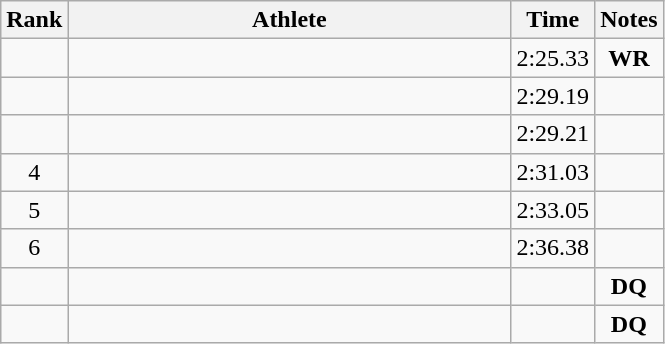<table class=wikitable>
<tr>
<th>Rank</th>
<th style=width:18em>Athlete</th>
<th>Time</th>
<th>Notes</th>
</tr>
<tr align=center>
<td></td>
<td align=left></td>
<td>2:25.33</td>
<td><strong>WR</strong></td>
</tr>
<tr align=center>
<td></td>
<td align=left></td>
<td>2:29.19</td>
<td></td>
</tr>
<tr align=center>
<td></td>
<td align=left></td>
<td>2:29.21</td>
<td></td>
</tr>
<tr align=center>
<td>4</td>
<td align=left></td>
<td>2:31.03</td>
<td></td>
</tr>
<tr align=center>
<td>5</td>
<td align=left></td>
<td>2:33.05</td>
<td></td>
</tr>
<tr align=center>
<td>6</td>
<td align=left></td>
<td>2:36.38</td>
<td></td>
</tr>
<tr align=center>
<td></td>
<td align=left></td>
<td></td>
<td><strong>DQ</strong></td>
</tr>
<tr align=center>
<td></td>
<td align=left></td>
<td></td>
<td><strong>DQ</strong></td>
</tr>
</table>
